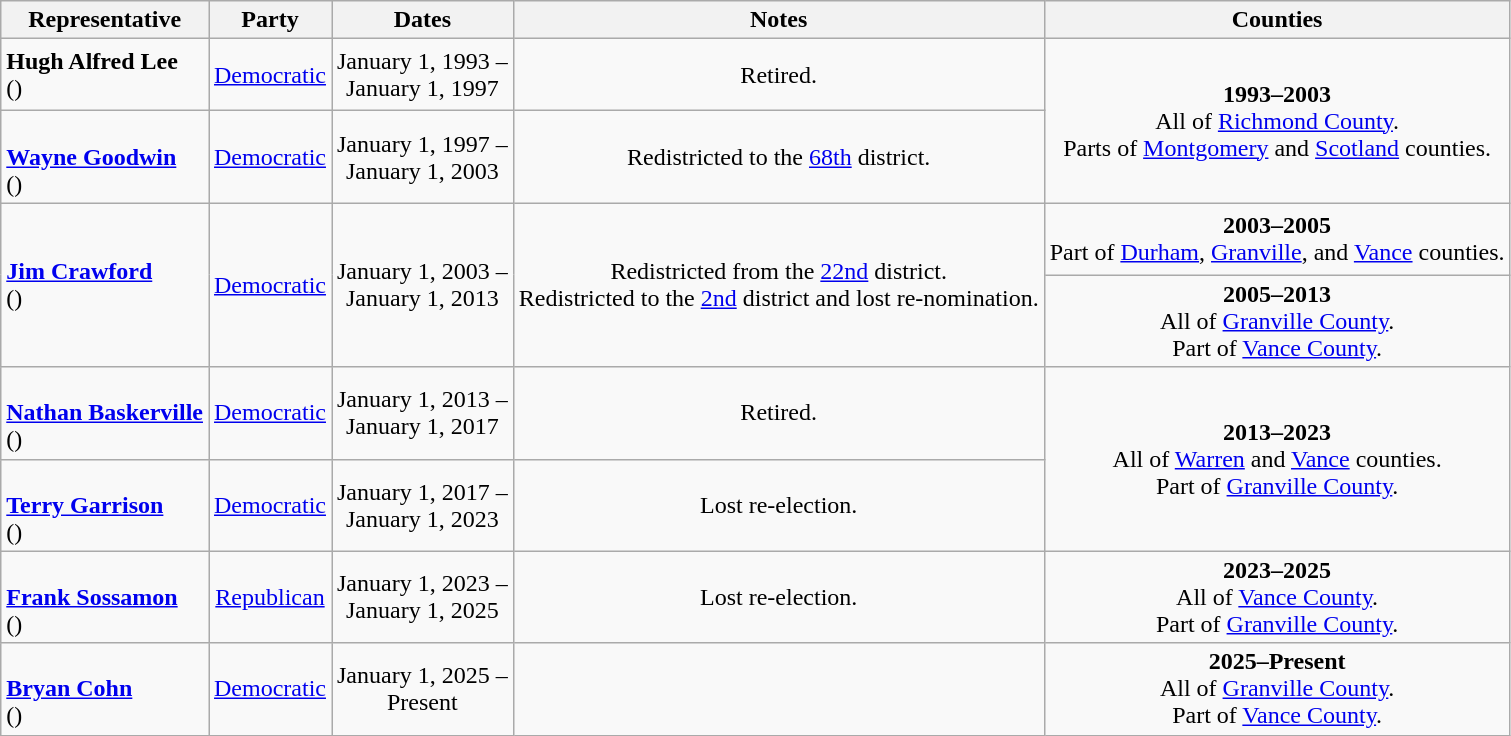<table class=wikitable style="text-align:center">
<tr>
<th>Representative</th>
<th>Party</th>
<th>Dates</th>
<th>Notes</th>
<th>Counties</th>
</tr>
<tr style="height:3em">
<td align=left><strong>Hugh Alfred Lee</strong><br>()</td>
<td><a href='#'>Democratic</a></td>
<td nowrap>January 1, 1993 – <br> January 1, 1997</td>
<td>Retired.</td>
<td rowspan=2><strong>1993–2003</strong> <br> All of <a href='#'>Richmond County</a>. <br> Parts of <a href='#'>Montgomery</a> and <a href='#'>Scotland</a> counties.</td>
</tr>
<tr style="height:3em">
<td align=left><br><strong><a href='#'>Wayne Goodwin</a></strong><br>()</td>
<td><a href='#'>Democratic</a></td>
<td nowrap>January 1, 1997 – <br> January 1, 2003</td>
<td>Redistricted to the <a href='#'>68th</a> district.</td>
</tr>
<tr style="height:3em">
<td rowspan=2 align=left><strong><a href='#'>Jim Crawford</a></strong><br>()</td>
<td rowspan=2 ><a href='#'>Democratic</a></td>
<td rowspan=2 nowrap>January 1, 2003 – <br> January 1, 2013</td>
<td rowspan=2>Redistricted from the <a href='#'>22nd</a> district. <br> Redistricted to the <a href='#'>2nd</a> district and lost re-nomination.</td>
<td><strong>2003–2005</strong> <br> Part of <a href='#'>Durham</a>, <a href='#'>Granville</a>, and <a href='#'>Vance</a> counties.</td>
</tr>
<tr style="height:3em">
<td><strong>2005–2013</strong> <br> All of <a href='#'>Granville County</a>. <br> Part of <a href='#'>Vance County</a>.</td>
</tr>
<tr style="height:3em">
<td align=left><br><strong><a href='#'>Nathan Baskerville</a></strong><br>()</td>
<td><a href='#'>Democratic</a></td>
<td nowrap>January 1, 2013 – <br> January 1, 2017</td>
<td>Retired.</td>
<td rowspan=2><strong>2013–2023</strong> <br> All of <a href='#'>Warren</a> and <a href='#'>Vance</a> counties. <br> Part of <a href='#'>Granville County</a>.</td>
</tr>
<tr style="height:3em">
<td align=left><br><strong><a href='#'>Terry Garrison</a></strong><br>()</td>
<td><a href='#'>Democratic</a></td>
<td nowrap>January 1, 2017 – <br> January 1, 2023</td>
<td>Lost re-election.</td>
</tr>
<tr style="height:3em">
<td align=left><br><strong><a href='#'>Frank Sossamon</a></strong><br>()</td>
<td><a href='#'>Republican</a></td>
<td nowrap>January 1, 2023 – <br> January 1, 2025</td>
<td>Lost re-election.</td>
<td><strong>2023–2025</strong> <br> All of <a href='#'>Vance County</a>. <br> Part of <a href='#'>Granville County</a>.</td>
</tr>
<tr style="height:3em">
<td align=left><br><strong><a href='#'>Bryan Cohn</a></strong><br>()</td>
<td><a href='#'>Democratic</a></td>
<td nowrap>January 1, 2025 – <br> Present</td>
<td></td>
<td><strong>2025–Present</strong> <br> All of <a href='#'>Granville County</a>. <br> Part of <a href='#'>Vance County</a>.</td>
</tr>
</table>
